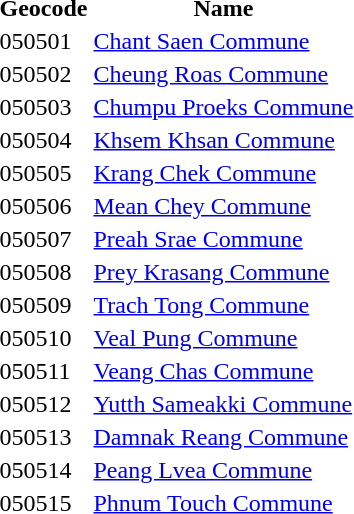<table>
<tr>
<th>Geocode</th>
<th>Name</th>
<th></th>
</tr>
<tr>
<td>050501</td>
<td><a href='#'>Chant Saen Commune</a></td>
<td></td>
</tr>
<tr>
<td>050502</td>
<td><a href='#'>Cheung Roas Commune</a></td>
<td></td>
</tr>
<tr>
<td>050503</td>
<td><a href='#'>Chumpu Proeks Commune</a></td>
<td></td>
</tr>
<tr>
<td>050504</td>
<td><a href='#'>Khsem Khsan Commune</a></td>
<td></td>
</tr>
<tr>
<td>050505</td>
<td><a href='#'>Krang Chek Commune</a></td>
<td></td>
</tr>
<tr>
<td>050506</td>
<td><a href='#'>Mean Chey Commune</a></td>
<td></td>
</tr>
<tr>
<td>050507</td>
<td><a href='#'>Preah Srae Commune</a></td>
<td></td>
</tr>
<tr>
<td>050508</td>
<td><a href='#'>Prey Krasang Commune</a></td>
<td></td>
</tr>
<tr>
<td>050509</td>
<td><a href='#'>Trach Tong Commune</a></td>
<td></td>
</tr>
<tr>
<td>050510</td>
<td><a href='#'>Veal Pung Commune</a></td>
<td></td>
</tr>
<tr>
<td>050511</td>
<td><a href='#'>Veang Chas Commune</a></td>
<td></td>
</tr>
<tr>
<td>050512</td>
<td><a href='#'>Yutth Sameakki Commune</a></td>
<td></td>
</tr>
<tr>
<td>050513</td>
<td><a href='#'>Damnak Reang Commune</a></td>
<td></td>
</tr>
<tr>
<td>050514</td>
<td><a href='#'>Peang Lvea Commune</a></td>
<td></td>
</tr>
<tr>
<td>050515</td>
<td><a href='#'>Phnum Touch Commune</a></td>
<td></td>
</tr>
<tr>
</tr>
</table>
